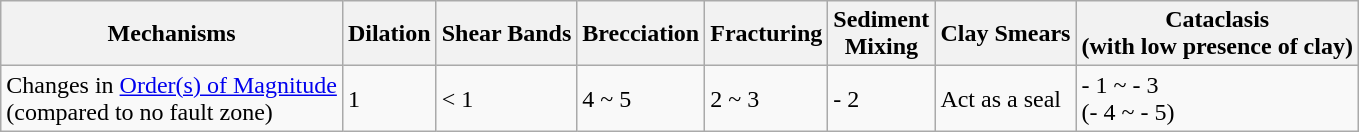<table class="wikitable">
<tr>
<th>Mechanisms</th>
<th>Dilation</th>
<th>Shear Bands</th>
<th>Brecciation</th>
<th>Fracturing</th>
<th>Sediment<br>Mixing</th>
<th>Clay Smears</th>
<th>Cataclasis<br>(with low presence of clay)</th>
</tr>
<tr>
<td>Changes in <a href='#'>Order(s) of Magnitude</a><br>(compared to no fault zone)</td>
<td>1</td>
<td>< 1</td>
<td>4 ~ 5</td>
<td>2 ~ 3</td>
<td>- 2</td>
<td>Act as a seal </td>
<td>- 1 ~ - 3<br>(- 4 ~ - 5)</td>
</tr>
</table>
